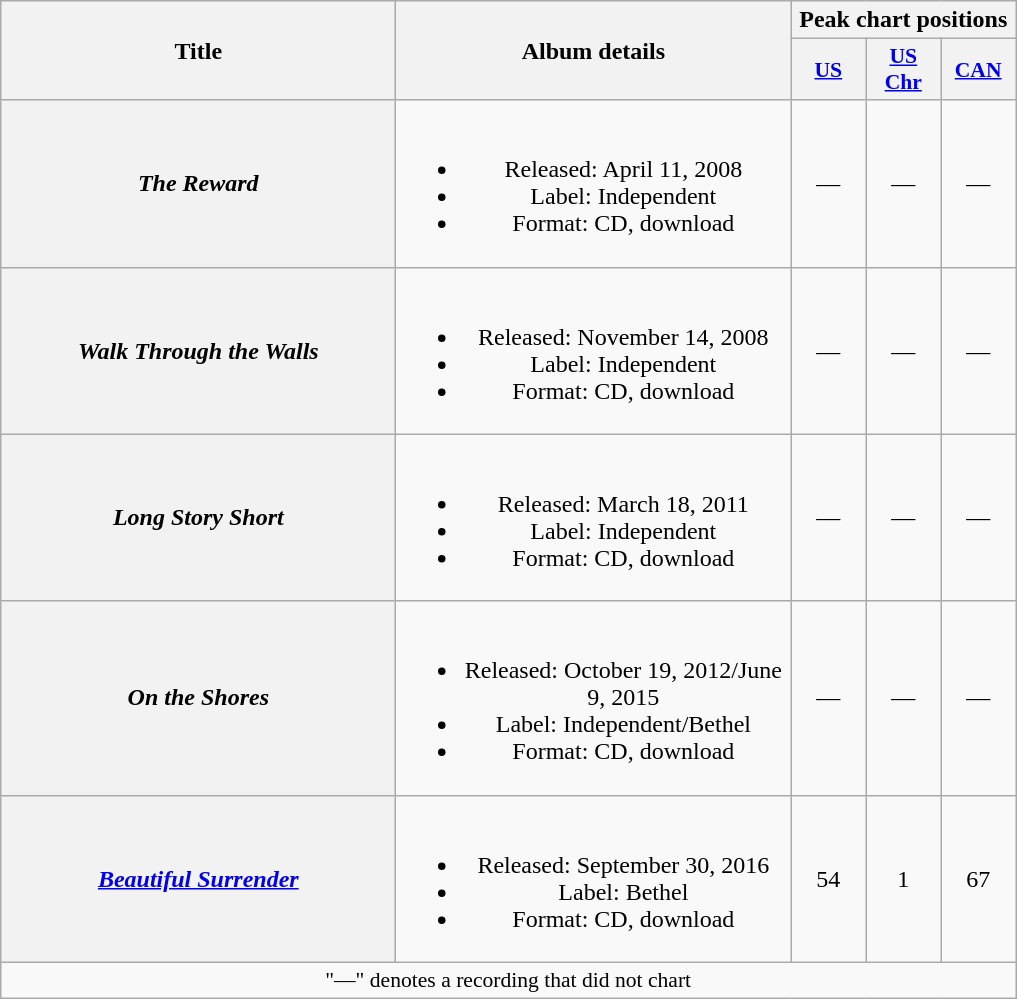<table class="wikitable plainrowheaders" style="text-align:center;">
<tr>
<th scope="col" rowspan="2" style="width:16em;">Title</th>
<th scope="col" rowspan="2" style="width:16em;">Album details</th>
<th scope="col" colspan="3">Peak chart positions</th>
</tr>
<tr>
<th style="width:3em; font-size:90%"><a href='#'>US</a></th>
<th style="width:3em; font-size:90%"><a href='#'>US<br>Chr</a></th>
<th style="width:3em; font-size:90%"><a href='#'>CAN</a></th>
</tr>
<tr>
<th scope="row"><em>The Reward</em></th>
<td><br><ul><li>Released: April 11, 2008</li><li>Label: Independent</li><li>Format: CD, download</li></ul></td>
<td>—</td>
<td>—</td>
<td>—</td>
</tr>
<tr>
<th scope="row"><em>Walk Through the Walls</em></th>
<td><br><ul><li>Released: November 14, 2008</li><li>Label: Independent</li><li>Format: CD, download</li></ul></td>
<td>—</td>
<td>—</td>
<td>—</td>
</tr>
<tr>
<th scope="row"><em>Long Story Short</em></th>
<td><br><ul><li>Released: March 18, 2011</li><li>Label: Independent</li><li>Format: CD, download</li></ul></td>
<td>—</td>
<td>—</td>
<td>—</td>
</tr>
<tr>
<th scope="row"><em>On the Shores</em></th>
<td><br><ul><li>Released: October 19, 2012/June 9, 2015</li><li>Label: Independent/Bethel</li><li>Format: CD, download</li></ul></td>
<td>—</td>
<td>—</td>
<td>—</td>
</tr>
<tr>
<th scope="row"><em><a href='#'>Beautiful Surrender</a></em></th>
<td><br><ul><li>Released: September 30, 2016</li><li>Label: Bethel</li><li>Format: CD, download</li></ul></td>
<td>54</td>
<td>1</td>
<td>67</td>
</tr>
<tr>
<td colspan="5" style="font-size:90%">"—" denotes a recording that did not chart</td>
</tr>
</table>
